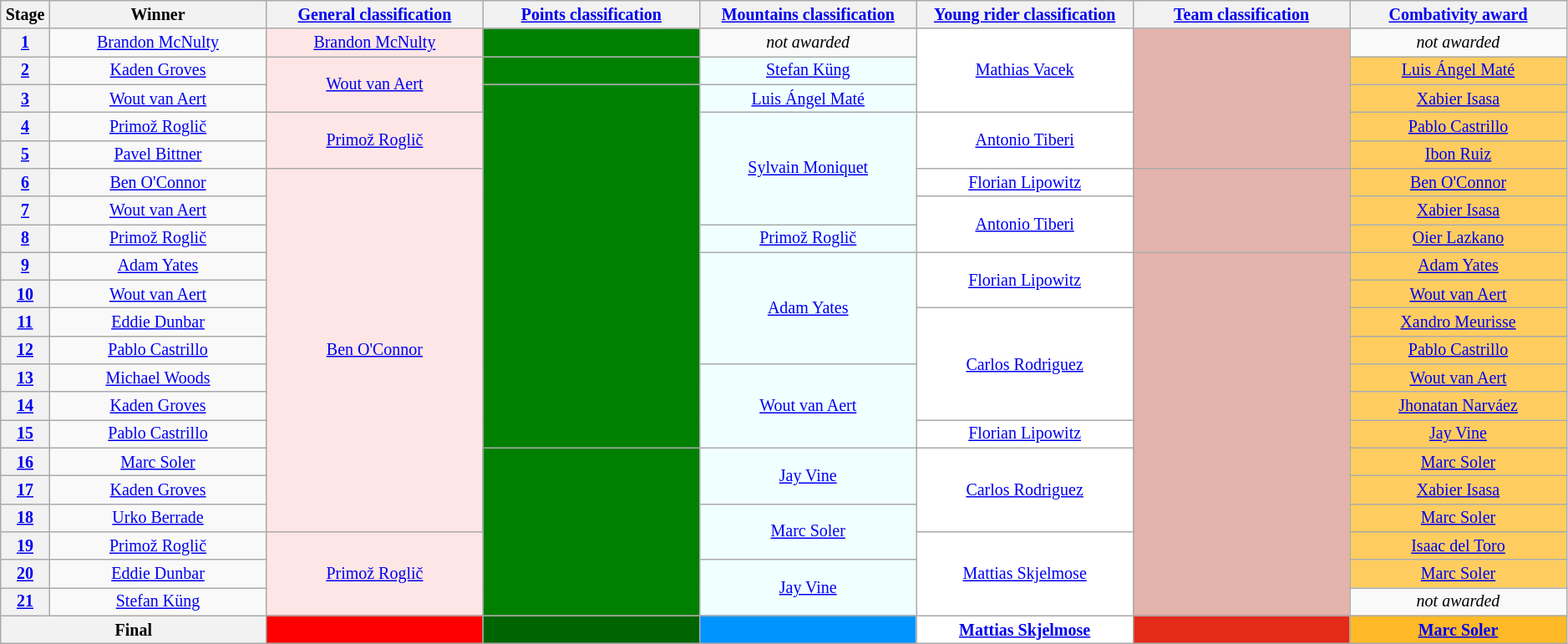<table class="wikitable" style="text-align:center; font-size:smaller; clear: both;">
<tr>
<th scope="col" style="width:2%;">Stage</th>
<th scope="col" style="width:13%;">Winner</th>
<th scope="col" style="width:13%;"><a href='#'>General classification</a><br></th>
<th scope="col" style="width:13%;"><a href='#'>Points classification</a><br></th>
<th scope="col" style="width:13%;"><a href='#'>Mountains classification</a><br></th>
<th scope="col" style="width:13%;"><a href='#'>Young rider classification</a><br></th>
<th scope="col" style="width:13%;"><a href='#'>Team classification</a><br></th>
<th scope="col" style="width:13%;"><a href='#'>Combativity award</a><br></th>
</tr>
<tr>
<th scope="row"><a href='#'>1</a></th>
<td><a href='#'>Brandon McNulty</a></td>
<td style="background:#FFE6E6;"><a href='#'>Brandon McNulty</a></td>
<td style="background:#008000;"></td>
<td><em>not awarded</em></td>
<td style="background:white;" rowspan="3"><a href='#'>Mathias Vacek</a></td>
<td style="background:#E4B3AB;" rowspan="5"></td>
<td><em>not awarded</em></td>
</tr>
<tr>
<th scope="row"><a href='#'>2</a></th>
<td><a href='#'>Kaden Groves</a></td>
<td style="background:#FFE6E6;" rowspan="2"><a href='#'>Wout van Aert</a></td>
<td style="background:#008000;"></td>
<td style="background:azure;"><a href='#'>Stefan Küng</a></td>
<td style="background:#FFCD5F;"><a href='#'>Luis Ángel Maté</a></td>
</tr>
<tr>
<th scope="row"><a href='#'>3</a></th>
<td><a href='#'>Wout van Aert</a></td>
<td style="background:#008000;" rowspan="13"> </td>
<td style="background:azure;"><a href='#'>Luis Ángel Maté</a></td>
<td style="background:#FFCD5F;"><a href='#'>Xabier Isasa</a></td>
</tr>
<tr>
<th scope="row"><a href='#'>4</a></th>
<td><a href='#'>Primož Roglič</a></td>
<td style="background:#FFE6E6;" rowspan="2"><a href='#'>Primož Roglič</a></td>
<td style="background:azure;" rowspan="4"><a href='#'>Sylvain Moniquet</a></td>
<td style="background:white;" rowspan="2"><a href='#'>Antonio Tiberi</a></td>
<td style="background:#FFCD5F;"><a href='#'>Pablo Castrillo</a></td>
</tr>
<tr>
<th scope="row"><a href='#'>5</a></th>
<td><a href='#'>Pavel Bittner</a></td>
<td style="background:#FFCD5F;"><a href='#'>Ibon Ruiz</a></td>
</tr>
<tr>
<th scope="row"><a href='#'>6</a></th>
<td><a href='#'>Ben O'Connor</a></td>
<td style="background:#FFE6E6;" rowspan="13"><a href='#'>Ben O'Connor</a></td>
<td style="background:white;"><a href='#'>Florian Lipowitz</a></td>
<td style="background:#E4B3AB;" rowspan="3"></td>
<td style="background:#FFCD5F;"><a href='#'>Ben O'Connor</a></td>
</tr>
<tr>
<th scope="row"><a href='#'>7</a></th>
<td><a href='#'>Wout van Aert</a></td>
<td style="background:white;" rowspan="2"><a href='#'>Antonio Tiberi</a></td>
<td style="background:#FFCD5F;"><a href='#'>Xabier Isasa</a></td>
</tr>
<tr>
<th scope="row"><a href='#'>8</a></th>
<td><a href='#'>Primož Roglič</a></td>
<td style="background:azure;"><a href='#'>Primož Roglič</a></td>
<td style="background:#FFCD5F;"><a href='#'>Oier Lazkano</a></td>
</tr>
<tr>
<th scope="row"><a href='#'>9</a></th>
<td><a href='#'>Adam Yates</a></td>
<td style="background:azure;" rowspan="4"><a href='#'>Adam Yates</a></td>
<td style="background:white;" rowspan="2"><a href='#'>Florian Lipowitz</a></td>
<td rowspan="13" style="background:#E4B3AB;"></td>
<td style="background:#FFCD5F;"><a href='#'>Adam Yates</a></td>
</tr>
<tr>
<th scope="row"><a href='#'>10</a></th>
<td><a href='#'>Wout van Aert</a></td>
<td style="background:#FFCD5F;"><a href='#'>Wout van Aert</a></td>
</tr>
<tr>
<th scope="row"><a href='#'>11</a></th>
<td><a href='#'>Eddie Dunbar</a></td>
<td style="background:white;" rowspan="4"><a href='#'>Carlos Rodriguez</a></td>
<td style="background:#FFCD5F;"><a href='#'>Xandro Meurisse</a></td>
</tr>
<tr>
<th scope="row"><a href='#'>12</a></th>
<td><a href='#'>Pablo Castrillo</a></td>
<td style="background:#FFCD5F;"><a href='#'>Pablo Castrillo</a></td>
</tr>
<tr>
<th scope="row"><a href='#'>13</a></th>
<td><a href='#'>Michael Woods</a></td>
<td style="background:azure;" rowspan="3"><a href='#'>Wout van Aert</a> </td>
<td style="background:#FFCD5F;"><a href='#'>Wout van Aert</a></td>
</tr>
<tr>
<th scope="row"><a href='#'>14</a></th>
<td><a href='#'>Kaden Groves</a></td>
<td style="background:#FFCD5F;"><a href='#'>Jhonatan Narváez</a></td>
</tr>
<tr>
<th scope="row"><a href='#'>15</a></th>
<td><a href='#'>Pablo Castrillo</a></td>
<td style="background:white;"><a href='#'>Florian Lipowitz</a></td>
<td style="background:#FFCD5F;"><a href='#'>Jay Vine</a></td>
</tr>
<tr>
<th scope="row"><a href='#'>16</a></th>
<td><a href='#'>Marc Soler</a></td>
<td style="background:#008000;" rowspan="6"></td>
<td style="background:azure;" rowspan="2"><a href='#'>Jay Vine</a></td>
<td style="background:white;" rowspan="3"><a href='#'>Carlos Rodriguez</a></td>
<td style="background:#FFCD5F;"><a href='#'>Marc Soler</a></td>
</tr>
<tr>
<th scope="row"><a href='#'>17</a></th>
<td><a href='#'>Kaden Groves</a></td>
<td style="background:#FFCD5F;"><a href='#'>Xabier Isasa</a></td>
</tr>
<tr>
<th scope="row"><a href='#'>18</a></th>
<td><a href='#'>Urko Berrade</a></td>
<td style="background:azure;" rowspan="2"><a href='#'>Marc Soler</a></td>
<td style="background:#FFCD5F;"><a href='#'>Marc Soler</a></td>
</tr>
<tr>
<th scope="row"><a href='#'>19</a></th>
<td><a href='#'>Primož Roglič</a></td>
<td style="background:#FFE6E6;" rowspan="3"><a href='#'>Primož Roglič</a></td>
<td style="background:white;" rowspan="3"><a href='#'>Mattias Skjelmose</a></td>
<td style="background:#FFCD5F;"><a href='#'>Isaac del Toro</a></td>
</tr>
<tr>
<th scope="row"><a href='#'>20</a></th>
<td><a href='#'>Eddie Dunbar</a></td>
<td style="background:azure;" rowspan="2"><a href='#'>Jay Vine</a></td>
<td style="background:#FFCD5F;"><a href='#'>Marc Soler</a></td>
</tr>
<tr>
<th scope="row"><a href='#'>21</a></th>
<td><a href='#'>Stefan Küng</a></td>
<td><em>not awarded</em></td>
</tr>
<tr>
<th colspan="2">Final</th>
<th style="background:red;"></th>
<th style="background:#006400;"></th>
<th style="background:#0094FF;"></th>
<th style="background:#fff;"><a href='#'>Mattias Skjelmose</a></th>
<th style="background:#E42A19;"></th>
<th style="background:#FFB927;"><a href='#'>Marc Soler</a></th>
</tr>
</table>
